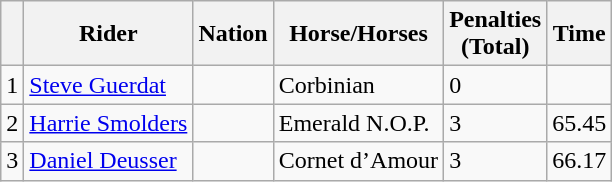<table class="wikitable">
<tr>
<th></th>
<th>Rider</th>
<th>Nation</th>
<th>Horse/Horses</th>
<th>Penalties<br>(Total)</th>
<th>Time</th>
</tr>
<tr>
<td>1</td>
<td><a href='#'>Steve Guerdat</a></td>
<td></td>
<td>Corbinian</td>
<td>0</td>
<td></td>
</tr>
<tr>
<td>2</td>
<td><a href='#'>Harrie Smolders</a></td>
<td></td>
<td>Emerald N.O.P.</td>
<td>3</td>
<td>65.45</td>
</tr>
<tr>
<td>3</td>
<td><a href='#'>Daniel Deusser</a></td>
<td></td>
<td>Cornet d’Amour</td>
<td>3</td>
<td>66.17</td>
</tr>
</table>
